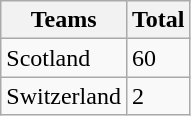<table class="wikitable">
<tr>
<th>Teams</th>
<th>Total</th>
</tr>
<tr>
<td>Scotland</td>
<td>60</td>
</tr>
<tr>
<td>Switzerland</td>
<td>2</td>
</tr>
</table>
